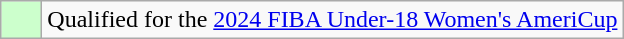<table class="wikitable">
<tr>
<td width=20px bgcolor="#ccffcc"></td>
<td>Qualified for the <a href='#'>2024 FIBA Under-18 Women's AmeriCup</a></td>
</tr>
</table>
